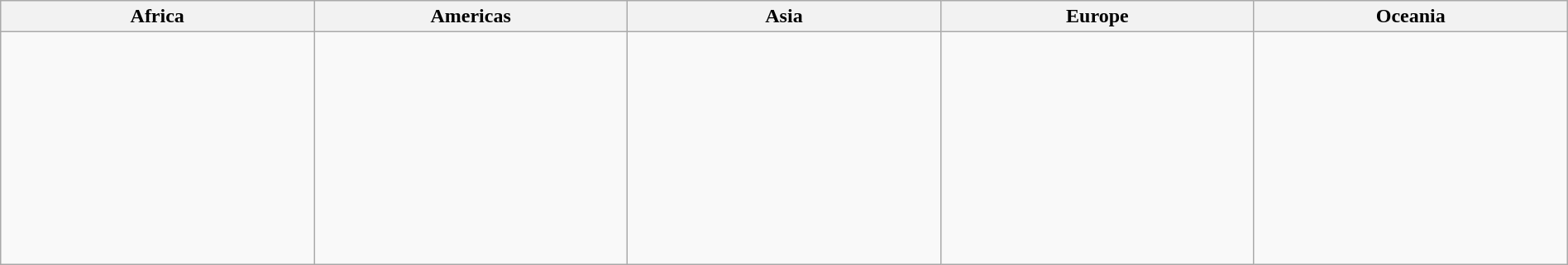<table class=wikitable width=100%>
<tr>
<th width=16%>Africa</th>
<th width=16%>Americas</th>
<th width=16%>Asia</th>
<th width=16%>Europe</th>
<th width=16%>Oceania</th>
</tr>
<tr valign=top>
<td></td>
<td><br><br><br><br></td>
<td><br><br><br><br></td>
<td><br><br><br><br><br><br><br><br><br><br></td>
<td></td>
</tr>
</table>
